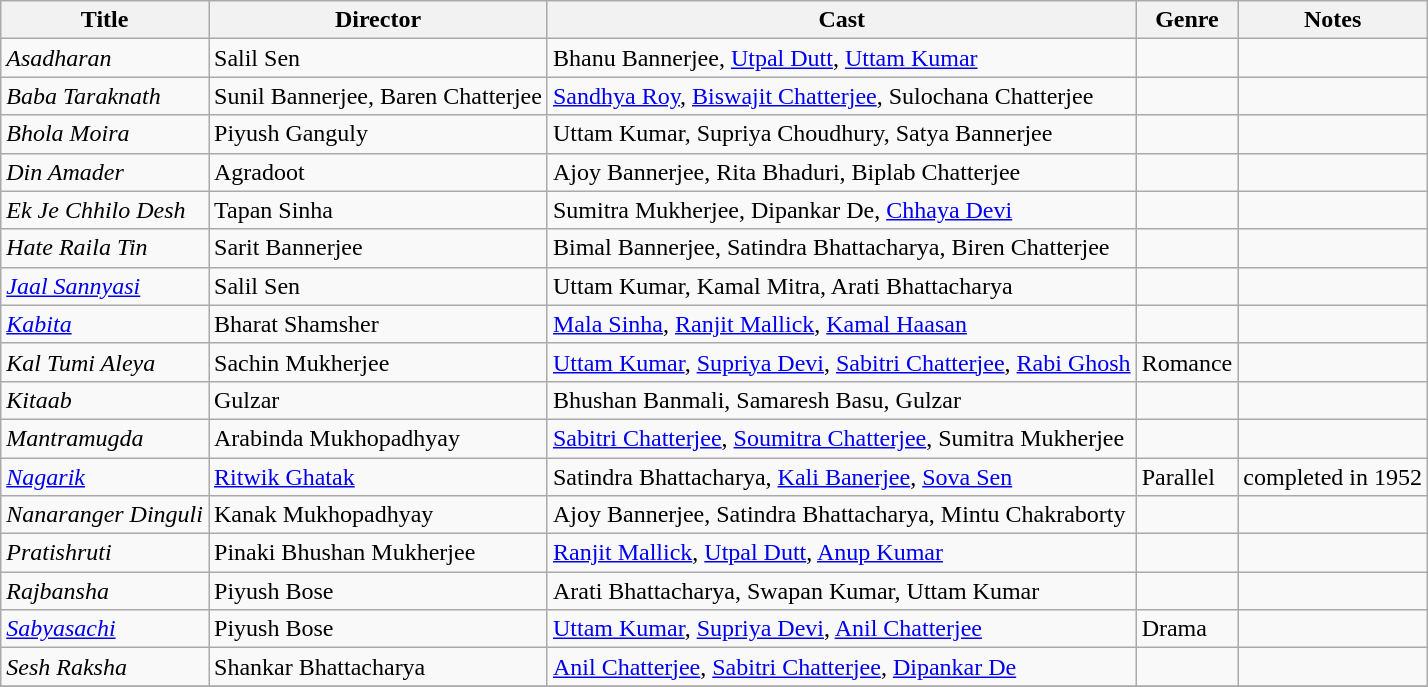<table class="wikitable sortable" border="0">
<tr>
<th>Title</th>
<th>Director</th>
<th>Cast</th>
<th>Genre</th>
<th>Notes</th>
</tr>
<tr>
<td><em>Asadharan</em></td>
<td>Salil Sen</td>
<td>Bhanu Bannerjee, <a href='#'>Utpal Dutt</a>, <a href='#'>Uttam Kumar</a></td>
<td></td>
<td></td>
</tr>
<tr>
<td><em>Baba Taraknath</em></td>
<td>Sunil Bannerjee, Baren Chatterjee</td>
<td><a href='#'>Sandhya Roy</a>, <a href='#'>Biswajit Chatterjee</a>, Sulochana Chatterjee</td>
<td></td>
<td></td>
</tr>
<tr>
<td><em>Bhola Moira</em></td>
<td>Piyush Ganguly</td>
<td>Uttam Kumar, Supriya Choudhury, Satya Bannerjee</td>
<td></td>
<td></td>
</tr>
<tr>
<td><em>Din Amader</em></td>
<td>Agradoot</td>
<td>Ajoy Bannerjee, Rita Bhaduri, Biplab Chatterjee</td>
<td></td>
<td></td>
</tr>
<tr>
<td><em>Ek Je Chhilo Desh</em></td>
<td>Tapan Sinha</td>
<td>Sumitra Mukherjee, Dipankar De, <a href='#'>Chhaya Devi</a></td>
<td></td>
<td></td>
</tr>
<tr>
<td><em>Hate Raila Tin</em></td>
<td>Sarit Bannerjee</td>
<td>Bimal Bannerjee, Satindra Bhattacharya, Biren Chatterjee</td>
<td></td>
<td></td>
</tr>
<tr>
<td><em><a href='#'>Jaal Sannyasi</a></em></td>
<td>Salil Sen</td>
<td>Uttam Kumar, Kamal Mitra, Arati Bhattacharya</td>
<td></td>
<td></td>
</tr>
<tr>
<td><em><a href='#'>Kabita</a></em></td>
<td>Bharat Shamsher</td>
<td><a href='#'>Mala Sinha</a>, <a href='#'>Ranjit Mallick</a>, <a href='#'>Kamal Haasan</a></td>
<td></td>
<td></td>
</tr>
<tr>
<td><em>Kal Tumi Aleya</em></td>
<td>Sachin Mukherjee</td>
<td><a href='#'>Uttam Kumar</a>, <a href='#'>Supriya Devi</a>, <a href='#'>Sabitri Chatterjee</a>, <a href='#'>Rabi Ghosh</a></td>
<td>Romance</td>
<td></td>
</tr>
<tr>
<td><em>Kitaab</em></td>
<td>Gulzar</td>
<td>Bhushan Banmali, Samaresh Basu, Gulzar</td>
<td></td>
<td></td>
</tr>
<tr>
<td><em>Mantramugda</em></td>
<td>Arabinda Mukhopadhyay</td>
<td><a href='#'>Sabitri Chatterjee</a>, <a href='#'>Soumitra Chatterjee</a>, Sumitra Mukherjee</td>
<td></td>
<td></td>
</tr>
<tr>
<td><em><a href='#'>Nagarik</a></em></td>
<td><a href='#'>Ritwik Ghatak</a></td>
<td>Satindra Bhattacharya, <a href='#'>Kali Banerjee</a>, <a href='#'>Sova Sen</a></td>
<td>Parallel</td>
<td>completed in 1952</td>
</tr>
<tr>
<td><em>Nanaranger Dinguli</em></td>
<td>Kanak Mukhopadhyay</td>
<td>Ajoy Bannerjee, Satindra Bhattacharya, Mintu Chakraborty</td>
<td></td>
<td></td>
</tr>
<tr>
<td><em>Pratishruti</em></td>
<td>Pinaki Bhushan Mukherjee</td>
<td><a href='#'>Ranjit Mallick</a>, <a href='#'>Utpal Dutt</a>, <a href='#'>Anup Kumar</a></td>
<td></td>
<td></td>
</tr>
<tr>
<td><em>Rajbansha</em></td>
<td>Piyush Bose</td>
<td>Arati Bhattacharya, Swapan Kumar, Uttam Kumar</td>
<td></td>
<td></td>
</tr>
<tr>
<td><em><a href='#'>Sabyasachi</a></em></td>
<td>Piyush Bose</td>
<td><a href='#'>Uttam Kumar</a>, <a href='#'>Supriya Devi</a>, <a href='#'>Anil Chatterjee</a></td>
<td>Drama</td>
<td></td>
</tr>
<tr>
<td><em>Sesh Raksha</em></td>
<td>Shankar Bhattacharya</td>
<td><a href='#'>Anil Chatterjee</a>, <a href='#'>Sabitri Chatterjee</a>, <a href='#'>Dipankar De</a></td>
<td></td>
<td></td>
</tr>
<tr>
</tr>
</table>
